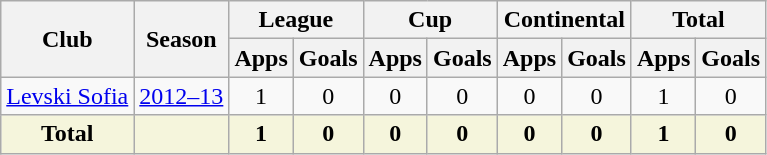<table class="wikitable" style="text-align: center;">
<tr>
<th rowspan="2">Club</th>
<th rowspan="2">Season</th>
<th colspan="2">League</th>
<th colspan="2">Cup</th>
<th colspan="2">Continental</th>
<th colspan="2">Total</th>
</tr>
<tr>
<th>Apps</th>
<th>Goals</th>
<th>Apps</th>
<th>Goals</th>
<th>Apps</th>
<th>Goals</th>
<th>Apps</th>
<th>Goals</th>
</tr>
<tr>
<td rowspan="1"><a href='#'>Levski Sofia</a></td>
<td><a href='#'>2012–13</a></td>
<td>1</td>
<td>0</td>
<td>0</td>
<td>0</td>
<td>0</td>
<td>0</td>
<td>1</td>
<td>0</td>
</tr>
<tr>
<th style="text-align:center; background:beige;">Total</th>
<th style="text-align:center; background:beige;"></th>
<th style="text-align:center; background:beige;">1</th>
<th style="text-align:center; background:beige;">0</th>
<th style="text-align:center; background:beige;">0</th>
<th style="text-align:center; background:beige;">0</th>
<th style="text-align:center; background:beige;">0</th>
<th style="text-align:center; background:beige;">0</th>
<th style="text-align:center; background:beige;">1</th>
<th style="text-align:center; background:beige;">0</th>
</tr>
</table>
